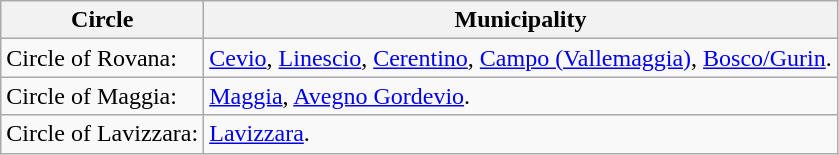<table class="wikitable sortable">
<tr>
<th>Circle</th>
<th>Municipality</th>
</tr>
<tr>
<td>Circle of Rovana:</td>
<td><a href='#'>Cevio</a>, <a href='#'>Linescio</a>, <a href='#'>Cerentino</a>, <a href='#'>Campo (Vallemaggia)</a>, <a href='#'>Bosco/Gurin</a>.</td>
</tr>
<tr>
<td>Circle of Maggia:</td>
<td><a href='#'>Maggia</a>, <a href='#'>Avegno Gordevio</a>.</td>
</tr>
<tr>
<td>Circle of Lavizzara:</td>
<td><a href='#'>Lavizzara</a>.</td>
</tr>
</table>
